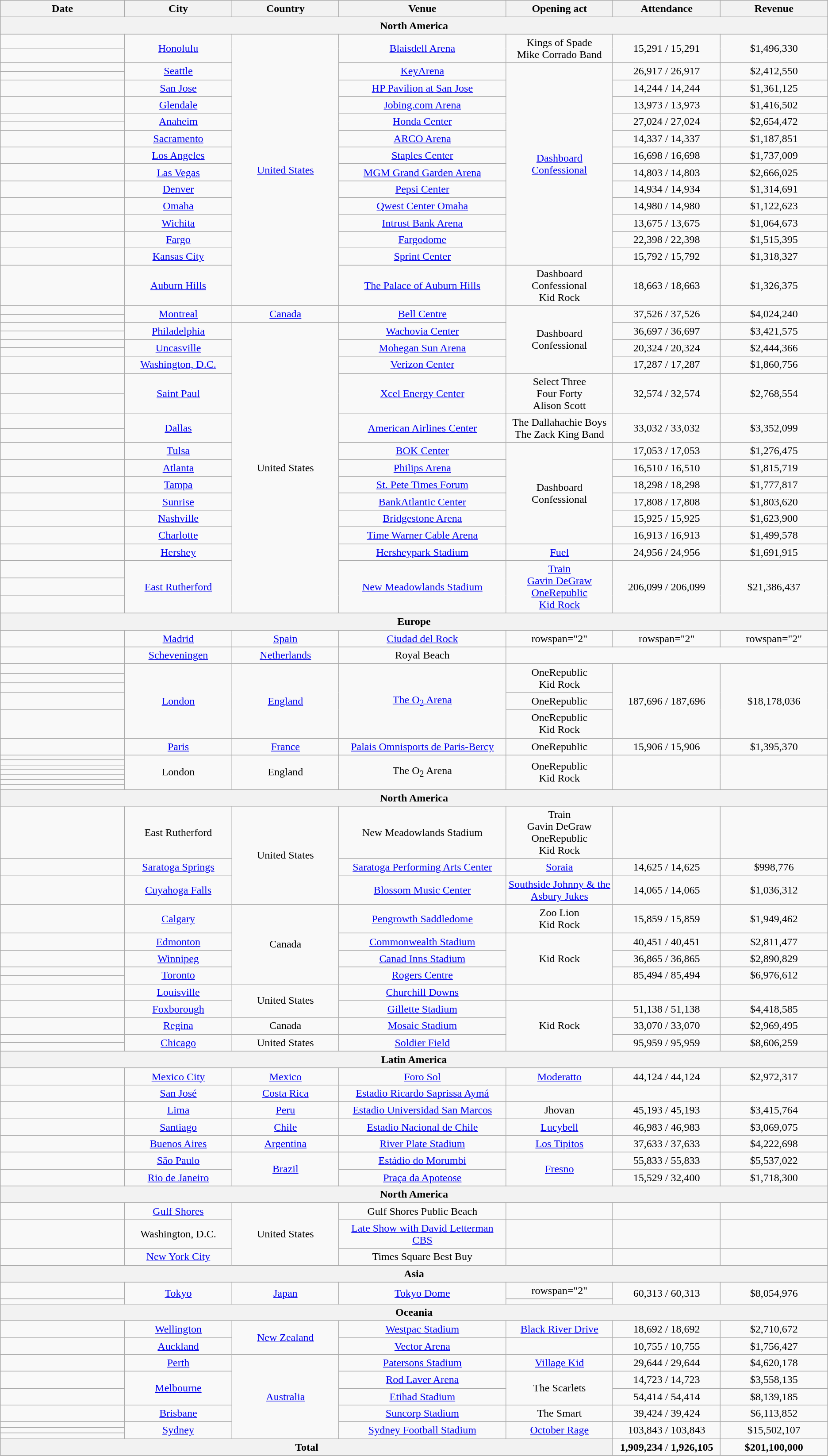<table class="wikitable" style="text-align:center;">
<tr>
<th scope="col" style="width:12em;">Date</th>
<th scope="col" style="width:10em;">City</th>
<th scope="col" style="width:10em;">Country</th>
<th scope="col" style="width:16em;">Venue</th>
<th scope="col" style="width:10em;">Opening act</th>
<th scope="col" style="width:10em;">Attendance</th>
<th scope="col" style="width:10em;">Revenue</th>
</tr>
<tr>
<th colspan="7"><strong>North America</strong></th>
</tr>
<tr>
<td></td>
<td rowspan="2"><a href='#'>Honolulu</a></td>
<td rowspan="17"><a href='#'>United States</a></td>
<td rowspan="2"><a href='#'>Blaisdell Arena</a></td>
<td rowspan="2">Kings of Spade<br>Mike Corrado Band</td>
<td rowspan="2">15,291 / 15,291</td>
<td rowspan="2">$1,496,330</td>
</tr>
<tr>
<td></td>
</tr>
<tr>
<td></td>
<td rowspan="2"><a href='#'>Seattle</a></td>
<td rowspan="2"><a href='#'>KeyArena</a></td>
<td rowspan="14"><a href='#'>Dashboard Confessional</a></td>
<td rowspan="2">26,917 / 26,917</td>
<td rowspan="2">$2,412,550</td>
</tr>
<tr>
<td></td>
</tr>
<tr>
<td></td>
<td><a href='#'>San Jose</a></td>
<td><a href='#'>HP Pavilion at San Jose</a></td>
<td>14,244 / 14,244</td>
<td>$1,361,125</td>
</tr>
<tr>
<td></td>
<td><a href='#'>Glendale</a></td>
<td><a href='#'>Jobing.com Arena</a></td>
<td>13,973 / 13,973</td>
<td>$1,416,502</td>
</tr>
<tr>
<td></td>
<td rowspan="2"><a href='#'>Anaheim</a></td>
<td rowspan="2"><a href='#'>Honda Center</a></td>
<td rowspan="2">27,024 / 27,024</td>
<td rowspan="2">$2,654,472</td>
</tr>
<tr>
<td></td>
</tr>
<tr>
<td></td>
<td><a href='#'>Sacramento</a></td>
<td><a href='#'>ARCO Arena</a></td>
<td>14,337 / 14,337</td>
<td>$1,187,851</td>
</tr>
<tr>
<td></td>
<td><a href='#'>Los Angeles</a></td>
<td><a href='#'>Staples Center</a></td>
<td>16,698 / 16,698</td>
<td>$1,737,009</td>
</tr>
<tr>
<td></td>
<td><a href='#'>Las Vegas</a></td>
<td><a href='#'>MGM Grand Garden Arena</a></td>
<td>14,803 / 14,803</td>
<td>$2,666,025</td>
</tr>
<tr>
<td></td>
<td><a href='#'>Denver</a></td>
<td><a href='#'>Pepsi Center</a></td>
<td>14,934 / 14,934</td>
<td>$1,314,691</td>
</tr>
<tr>
<td></td>
<td><a href='#'>Omaha</a></td>
<td><a href='#'>Qwest Center Omaha</a></td>
<td>14,980 / 14,980</td>
<td>$1,122,623</td>
</tr>
<tr>
<td></td>
<td><a href='#'>Wichita</a></td>
<td><a href='#'>Intrust Bank Arena</a></td>
<td>13,675 / 13,675</td>
<td>$1,064,673</td>
</tr>
<tr>
<td></td>
<td><a href='#'>Fargo</a></td>
<td><a href='#'>Fargodome</a></td>
<td>22,398 / 22,398</td>
<td>$1,515,395</td>
</tr>
<tr>
<td></td>
<td><a href='#'>Kansas City</a></td>
<td><a href='#'>Sprint Center</a></td>
<td>15,792 / 15,792</td>
<td>$1,318,327</td>
</tr>
<tr>
<td></td>
<td><a href='#'>Auburn Hills</a></td>
<td><a href='#'>The Palace of Auburn Hills</a></td>
<td>Dashboard Confessional<br>Kid Rock</td>
<td>18,663 / 18,663</td>
<td>$1,326,375</td>
</tr>
<tr>
<td></td>
<td rowspan="2"><a href='#'>Montreal</a></td>
<td rowspan="2"><a href='#'>Canada</a></td>
<td rowspan="2"><a href='#'>Bell Centre</a></td>
<td rowspan="7">Dashboard Confessional</td>
<td rowspan="2">37,526 / 37,526</td>
<td rowspan="2">$4,024,240</td>
</tr>
<tr>
<td></td>
</tr>
<tr>
<td></td>
<td rowspan="2"><a href='#'>Philadelphia</a></td>
<td rowspan="19">United States</td>
<td rowspan="2"><a href='#'>Wachovia Center</a></td>
<td rowspan="2">36,697 / 36,697</td>
<td rowspan="2">$3,421,575</td>
</tr>
<tr>
<td></td>
</tr>
<tr>
<td></td>
<td rowspan="2"><a href='#'>Uncasville</a></td>
<td rowspan="2"><a href='#'>Mohegan Sun Arena</a></td>
<td rowspan="2">20,324 / 20,324</td>
<td rowspan="2">$2,444,366</td>
</tr>
<tr>
<td></td>
</tr>
<tr>
<td></td>
<td><a href='#'>Washington, D.C.</a></td>
<td><a href='#'>Verizon Center</a></td>
<td>17,287 / 17,287</td>
<td>$1,860,756</td>
</tr>
<tr>
<td></td>
<td rowspan="2"><a href='#'>Saint Paul</a></td>
<td rowspan="2"><a href='#'>Xcel Energy Center</a></td>
<td rowspan="2">Select Three<br>Four Forty<br>Alison Scott</td>
<td rowspan="2">32,574 / 32,574</td>
<td rowspan="2">$2,768,554</td>
</tr>
<tr>
<td></td>
</tr>
<tr>
<td></td>
<td rowspan="2"><a href='#'>Dallas</a></td>
<td rowspan="2"><a href='#'>American Airlines Center</a></td>
<td rowspan="2">The Dallahachie Boys<br>The Zack King Band</td>
<td rowspan="2">33,032 / 33,032</td>
<td rowspan="2">$3,352,099</td>
</tr>
<tr>
<td></td>
</tr>
<tr>
<td></td>
<td><a href='#'>Tulsa</a></td>
<td><a href='#'>BOK Center</a></td>
<td rowspan="6">Dashboard Confessional</td>
<td>17,053 / 17,053</td>
<td>$1,276,475</td>
</tr>
<tr>
<td></td>
<td><a href='#'>Atlanta</a></td>
<td><a href='#'>Philips Arena</a></td>
<td>16,510 / 16,510</td>
<td>$1,815,719</td>
</tr>
<tr>
<td></td>
<td><a href='#'>Tampa</a></td>
<td><a href='#'>St. Pete Times Forum</a></td>
<td>18,298 / 18,298</td>
<td>$1,777,817</td>
</tr>
<tr>
<td></td>
<td><a href='#'>Sunrise</a></td>
<td><a href='#'>BankAtlantic Center</a></td>
<td>17,808 / 17,808</td>
<td>$1,803,620</td>
</tr>
<tr>
<td></td>
<td><a href='#'>Nashville</a></td>
<td><a href='#'>Bridgestone Arena</a></td>
<td>15,925 / 15,925</td>
<td>$1,623,900</td>
</tr>
<tr>
<td></td>
<td><a href='#'>Charlotte</a></td>
<td><a href='#'>Time Warner Cable Arena</a></td>
<td>16,913 / 16,913</td>
<td>$1,499,578</td>
</tr>
<tr>
<td></td>
<td><a href='#'>Hershey</a></td>
<td><a href='#'>Hersheypark Stadium</a></td>
<td><a href='#'>Fuel</a></td>
<td>24,956 / 24,956</td>
<td>$1,691,915</td>
</tr>
<tr>
<td></td>
<td rowspan="3"><a href='#'>East Rutherford</a></td>
<td rowspan="3"><a href='#'>New Meadowlands Stadium</a></td>
<td rowspan="3"><a href='#'>Train</a><br><a href='#'>Gavin DeGraw</a><br><a href='#'>OneRepublic</a><br><a href='#'>Kid Rock</a></td>
<td rowspan="3">206,099 / 206,099</td>
<td rowspan="3">$21,386,437</td>
</tr>
<tr>
<td></td>
</tr>
<tr>
<td></td>
</tr>
<tr>
<th colspan="7"><strong>Europe</strong></th>
</tr>
<tr>
<td></td>
<td><a href='#'>Madrid</a></td>
<td><a href='#'>Spain</a></td>
<td><a href='#'>Ciudad del Rock</a></td>
<td>rowspan="2" </td>
<td>rowspan="2" </td>
<td>rowspan="2" </td>
</tr>
<tr>
<td></td>
<td><a href='#'>Scheveningen</a></td>
<td><a href='#'>Netherlands</a></td>
<td>Royal Beach</td>
</tr>
<tr>
<td></td>
<td rowspan="5"><a href='#'>London</a></td>
<td rowspan="5"><a href='#'>England</a></td>
<td rowspan="5"><a href='#'>The O<sub>2</sub> Arena</a></td>
<td rowspan="3">OneRepublic<br>Kid Rock</td>
<td rowspan="5">187,696 / 187,696</td>
<td rowspan="5">$18,178,036</td>
</tr>
<tr>
<td></td>
</tr>
<tr>
<td></td>
</tr>
<tr>
<td></td>
<td>OneRepublic</td>
</tr>
<tr>
<td></td>
<td>OneRepublic<br>Kid Rock</td>
</tr>
<tr>
<td></td>
<td><a href='#'>Paris</a></td>
<td><a href='#'>France</a></td>
<td><a href='#'>Palais Omnisports de Paris-Bercy</a></td>
<td>OneRepublic</td>
<td>15,906 / 15,906</td>
<td>$1,395,370</td>
</tr>
<tr>
<td></td>
<td rowspan="7">London</td>
<td rowspan="7">England</td>
<td rowspan="7">The O<sub>2</sub> Arena</td>
<td rowspan="7">OneRepublic<br>Kid Rock</td>
<td rowspan="7"></td>
<td rowspan="7"></td>
</tr>
<tr>
<td></td>
</tr>
<tr>
<td></td>
</tr>
<tr>
<td></td>
</tr>
<tr>
<td></td>
</tr>
<tr>
<td></td>
</tr>
<tr>
<td></td>
</tr>
<tr>
<th colspan="7"><strong>North America</strong></th>
</tr>
<tr>
<td></td>
<td>East Rutherford</td>
<td rowspan="3">United States</td>
<td>New Meadowlands Stadium</td>
<td>Train<br>Gavin DeGraw<br>OneRepublic<br>Kid Rock</td>
<td></td>
<td></td>
</tr>
<tr>
<td></td>
<td><a href='#'>Saratoga Springs</a></td>
<td><a href='#'>Saratoga Performing Arts Center</a></td>
<td><a href='#'>Soraia</a></td>
<td>14,625  / 14,625</td>
<td>$998,776</td>
</tr>
<tr>
<td></td>
<td><a href='#'>Cuyahoga Falls</a></td>
<td><a href='#'>Blossom Music Center</a></td>
<td><a href='#'>Southside Johnny & the Asbury Jukes</a></td>
<td>14,065 / 14,065</td>
<td>$1,036,312</td>
</tr>
<tr>
<td></td>
<td><a href='#'>Calgary</a></td>
<td rowspan="5">Canada</td>
<td><a href='#'>Pengrowth Saddledome</a></td>
<td>Zoo Lion<br>Kid Rock</td>
<td>15,859 / 15,859</td>
<td>$1,949,462</td>
</tr>
<tr>
<td></td>
<td><a href='#'>Edmonton</a></td>
<td><a href='#'>Commonwealth Stadium</a></td>
<td rowspan="4">Kid Rock</td>
<td>40,451 / 40,451</td>
<td>$2,811,477</td>
</tr>
<tr>
<td></td>
<td><a href='#'>Winnipeg</a></td>
<td><a href='#'>Canad Inns Stadium</a></td>
<td>36,865 / 36,865</td>
<td>$2,890,829</td>
</tr>
<tr>
<td></td>
<td rowspan="2"><a href='#'>Toronto</a></td>
<td rowspan="2"><a href='#'>Rogers Centre</a></td>
<td rowspan="2">85,494 / 85,494</td>
<td rowspan="2">$6,976,612</td>
</tr>
<tr>
<td></td>
</tr>
<tr>
<td></td>
<td><a href='#'>Louisville</a></td>
<td rowspan="2">United States</td>
<td><a href='#'>Churchill Downs</a></td>
<td></td>
<td></td>
<td></td>
</tr>
<tr>
<td></td>
<td><a href='#'>Foxborough</a></td>
<td><a href='#'>Gillette Stadium</a></td>
<td rowspan="4">Kid Rock</td>
<td>51,138 / 51,138</td>
<td>$4,418,585</td>
</tr>
<tr>
<td></td>
<td><a href='#'>Regina</a></td>
<td>Canada</td>
<td><a href='#'>Mosaic Stadium</a></td>
<td>33,070 / 33,070</td>
<td>$2,969,495</td>
</tr>
<tr>
<td></td>
<td rowspan="2"><a href='#'>Chicago</a></td>
<td rowspan="2">United States</td>
<td rowspan="2"><a href='#'>Soldier Field</a></td>
<td rowspan="2">95,959 / 95,959</td>
<td rowspan="2">$8,606,259</td>
</tr>
<tr>
<td></td>
</tr>
<tr>
<th colspan="7"><strong>Latin America</strong></th>
</tr>
<tr>
<td></td>
<td><a href='#'>Mexico City</a></td>
<td><a href='#'>Mexico</a></td>
<td><a href='#'>Foro Sol</a></td>
<td><a href='#'>Moderatto</a></td>
<td>44,124 / 44,124</td>
<td>$2,972,317</td>
</tr>
<tr>
<td></td>
<td><a href='#'>San José</a></td>
<td><a href='#'>Costa Rica</a></td>
<td><a href='#'>Estadio Ricardo Saprissa Aymá</a></td>
<td></td>
<td></td>
<td></td>
</tr>
<tr>
<td></td>
<td><a href='#'>Lima</a></td>
<td><a href='#'>Peru</a></td>
<td><a href='#'>Estadio Universidad San Marcos</a></td>
<td>Jhovan</td>
<td>45,193 / 45,193</td>
<td>$3,415,764</td>
</tr>
<tr>
<td></td>
<td><a href='#'>Santiago</a></td>
<td><a href='#'>Chile</a></td>
<td><a href='#'>Estadio Nacional de Chile</a></td>
<td><a href='#'>Lucybell</a></td>
<td>46,983 / 46,983</td>
<td>$3,069,075</td>
</tr>
<tr>
<td></td>
<td><a href='#'>Buenos Aires</a></td>
<td><a href='#'>Argentina</a></td>
<td><a href='#'>River Plate Stadium</a></td>
<td><a href='#'>Los Tipitos</a></td>
<td>37,633 / 37,633</td>
<td>$4,222,698</td>
</tr>
<tr>
<td></td>
<td><a href='#'>São Paulo</a></td>
<td rowspan="2"><a href='#'>Brazil</a></td>
<td><a href='#'>Estádio do Morumbi</a></td>
<td rowspan="2"><a href='#'>Fresno</a></td>
<td>55,833 / 55,833</td>
<td>$5,537,022</td>
</tr>
<tr>
<td></td>
<td><a href='#'>Rio de Janeiro</a></td>
<td><a href='#'>Praça da Apoteose</a></td>
<td>15,529 / 32,400</td>
<td>$1,718,300</td>
</tr>
<tr>
<th colspan="7"><strong>North America</strong></th>
</tr>
<tr>
<td></td>
<td><a href='#'>Gulf Shores</a></td>
<td rowspan="3">United States</td>
<td>Gulf Shores Public Beach</td>
<td></td>
<td></td>
<td></td>
</tr>
<tr>
<td></td>
<td>Washington, D.C.</td>
<td><a href='#'>Late Show with David Letterman CBS</a></td>
<td></td>
<td></td>
<td></td>
</tr>
<tr>
<td></td>
<td><a href='#'>New York City</a></td>
<td>Times Square Best Buy</td>
<td></td>
<td></td>
<td></td>
</tr>
<tr>
<th colspan="7"><strong>Asia</strong></th>
</tr>
<tr>
<td></td>
<td rowspan="2"><a href='#'>Tokyo</a></td>
<td rowspan="2"><a href='#'>Japan</a></td>
<td rowspan="2"><a href='#'>Tokyo Dome</a></td>
<td>rowspan="2" </td>
<td rowspan="2">60,313 / 60,313</td>
<td rowspan="2">$8,054,976</td>
</tr>
<tr>
<td></td>
</tr>
<tr>
<th colspan="7"><strong>Oceania</strong></th>
</tr>
<tr>
<td></td>
<td><a href='#'>Wellington</a></td>
<td rowspan="2"><a href='#'>New Zealand</a></td>
<td><a href='#'>Westpac Stadium</a></td>
<td><a href='#'>Black River Drive</a></td>
<td>18,692 / 18,692</td>
<td>$2,710,672</td>
</tr>
<tr>
<td></td>
<td><a href='#'>Auckland</a></td>
<td><a href='#'>Vector Arena</a></td>
<td></td>
<td>10,755 / 10,755</td>
<td>$1,756,427</td>
</tr>
<tr>
<td></td>
<td><a href='#'>Perth</a></td>
<td rowspan="7"><a href='#'>Australia</a></td>
<td><a href='#'>Patersons Stadium</a></td>
<td><a href='#'>Village Kid</a></td>
<td>29,644 / 29,644</td>
<td>$4,620,178</td>
</tr>
<tr>
<td></td>
<td rowspan="2"><a href='#'>Melbourne</a></td>
<td><a href='#'>Rod Laver Arena</a></td>
<td rowspan="2">The Scarlets</td>
<td>14,723 / 14,723</td>
<td>$3,558,135</td>
</tr>
<tr>
<td></td>
<td><a href='#'>Etihad Stadium</a></td>
<td>54,414 / 54,414</td>
<td>$8,139,185</td>
</tr>
<tr>
<td></td>
<td><a href='#'>Brisbane</a></td>
<td><a href='#'>Suncorp Stadium</a></td>
<td>The Smart</td>
<td>39,424 / 39,424</td>
<td>$6,113,852</td>
</tr>
<tr>
<td></td>
<td rowspan="3"><a href='#'>Sydney</a></td>
<td rowspan="3"><a href='#'>Sydney Football Stadium</a></td>
<td rowspan="3"><a href='#'>October Rage</a></td>
<td rowspan="3">103,843 / 103,843</td>
<td rowspan="3">$15,502,107</td>
</tr>
<tr>
<td></td>
</tr>
<tr>
<td></td>
</tr>
<tr>
<th colspan="5">Total</th>
<td><strong>1,909,234</strong> / <strong>1,926,105</strong></td>
<td><strong>$201,100,000</strong></td>
</tr>
</table>
